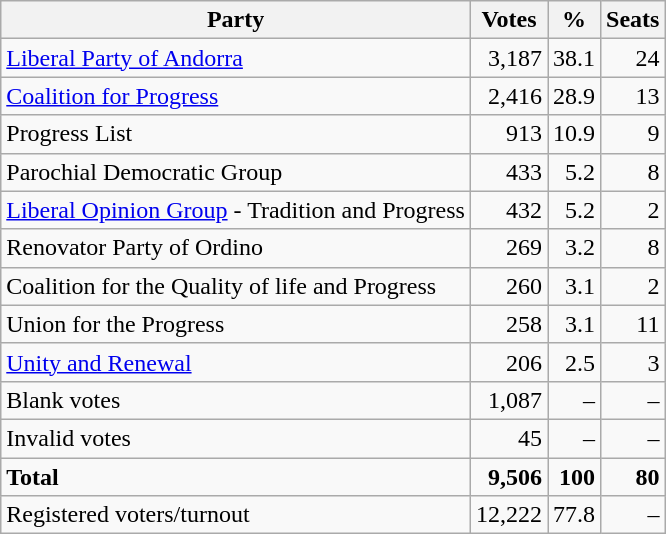<table class="wikitable">
<tr>
<th>Party</th>
<th>Votes</th>
<th>%</th>
<th>Seats</th>
</tr>
<tr>
<td><a href='#'>Liberal Party of Andorra</a></td>
<td style="text-align: right;">3,187</td>
<td style="text-align: right;">38.1</td>
<td style="text-align: right;">24</td>
</tr>
<tr>
<td><a href='#'>Coalition for Progress</a></td>
<td style="text-align: right;">2,416</td>
<td style="text-align: right;">28.9</td>
<td style="text-align: right;">13</td>
</tr>
<tr>
<td>Progress List</td>
<td style="text-align: right;">913</td>
<td style="text-align: right;">10.9</td>
<td style="text-align: right;">9</td>
</tr>
<tr>
<td>Parochial Democratic Group</td>
<td style="text-align: right;">433</td>
<td style="text-align: right;">5.2</td>
<td style="text-align: right;">8</td>
</tr>
<tr>
<td><a href='#'>Liberal Opinion Group</a> - Tradition and Progress</td>
<td style="text-align: right;">432</td>
<td style="text-align: right;">5.2</td>
<td style="text-align: right;">2</td>
</tr>
<tr>
<td>Renovator Party of Ordino</td>
<td style="text-align: right;">269</td>
<td style="text-align: right;">3.2</td>
<td style="text-align: right;">8</td>
</tr>
<tr>
<td>Coalition for the Quality of life and Progress</td>
<td style="text-align: right;">260</td>
<td style="text-align: right;">3.1</td>
<td style="text-align: right;">2</td>
</tr>
<tr>
<td>Union for the Progress</td>
<td style="text-align: right;">258</td>
<td style="text-align: right;">3.1</td>
<td style="text-align: right;">11</td>
</tr>
<tr>
<td><a href='#'>Unity and Renewal</a></td>
<td style="text-align: right;">206</td>
<td style="text-align: right;">2.5</td>
<td style="text-align: right;">3</td>
</tr>
<tr>
<td>Blank votes</td>
<td style="text-align: right;">1,087</td>
<td style="text-align: right;">–</td>
<td style="text-align: right;">–</td>
</tr>
<tr>
<td>Invalid votes</td>
<td style="text-align: right;">45</td>
<td style="text-align: right;">–</td>
<td style="text-align: right;">–</td>
</tr>
<tr>
<td style="font-weight: bold;">Total</td>
<td style="text-align: right; font-weight: bold;">9,506</td>
<td style="text-align: right; font-weight: bold;">100</td>
<td style="text-align: right; font-weight: bold;">80</td>
</tr>
<tr>
<td>Registered voters/turnout</td>
<td style="text-align: right;">12,222</td>
<td style="text-align: right;">77.8</td>
<td style="text-align: right;">–</td>
</tr>
</table>
